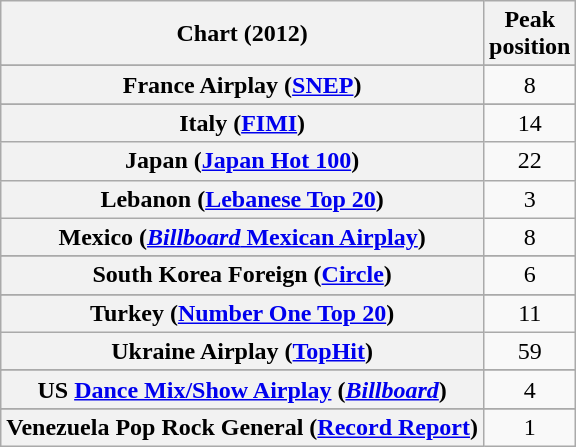<table class="wikitable plainrowheaders sortable" style="text-align:center">
<tr>
<th scope="col">Chart (2012)</th>
<th scope="col">Peak<br>position</th>
</tr>
<tr>
</tr>
<tr>
</tr>
<tr>
</tr>
<tr>
</tr>
<tr>
</tr>
<tr>
</tr>
<tr>
</tr>
<tr>
</tr>
<tr>
</tr>
<tr>
</tr>
<tr>
</tr>
<tr>
</tr>
<tr>
<th scope="row">France Airplay (<a href='#'>SNEP</a>)</th>
<td style="text-align:center;">8</td>
</tr>
<tr>
</tr>
<tr>
</tr>
<tr>
</tr>
<tr>
</tr>
<tr>
<th scope="row">Italy (<a href='#'>FIMI</a>)</th>
<td style="text-align:center;">14</td>
</tr>
<tr>
<th scope="row">Japan (<a href='#'>Japan Hot 100</a>)</th>
<td style="text-align:center;">22</td>
</tr>
<tr>
<th scope="row">Lebanon (<a href='#'>Lebanese Top 20</a>)</th>
<td style="text-align:center;">3</td>
</tr>
<tr>
<th scope="row">Mexico (<a href='#'><em>Billboard</em> Mexican Airplay</a>)</th>
<td style="text-align:center;">8</td>
</tr>
<tr>
</tr>
<tr>
</tr>
<tr>
</tr>
<tr>
</tr>
<tr>
</tr>
<tr>
<th scope="row">South Korea Foreign (<a href='#'>Circle</a>)</th>
<td>6</td>
</tr>
<tr>
</tr>
<tr>
</tr>
<tr>
<th scope="row">Turkey (<a href='#'>Number One Top 20</a>)</th>
<td align="center">11</td>
</tr>
<tr>
<th scope="row">Ukraine Airplay (<a href='#'>TopHit</a>)</th>
<td>59</td>
</tr>
<tr>
</tr>
<tr>
</tr>
<tr>
</tr>
<tr>
</tr>
<tr>
</tr>
<tr>
<th scope="row">US <a href='#'>Dance Mix/Show Airplay</a> (<em><a href='#'>Billboard</a></em>)</th>
<td style="text-align:center;">4</td>
</tr>
<tr>
</tr>
<tr>
</tr>
<tr>
<th scope="row">Venezuela Pop Rock General (<a href='#'>Record Report</a>)</th>
<td style="text-align:center;">1</td>
</tr>
</table>
